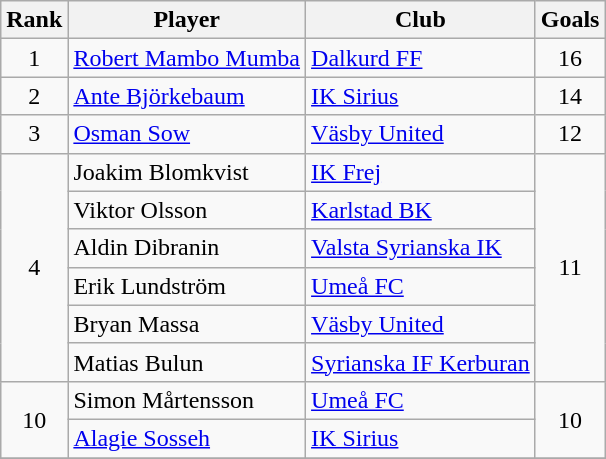<table class="wikitable" style="text-align:center">
<tr>
<th>Rank</th>
<th>Player</th>
<th>Club</th>
<th>Goals</th>
</tr>
<tr>
<td>1</td>
<td align="left"> <a href='#'>Robert Mambo Mumba</a></td>
<td align="left"><a href='#'>Dalkurd FF</a></td>
<td>16</td>
</tr>
<tr>
<td>2</td>
<td align="left"> <a href='#'>Ante Björkebaum</a></td>
<td align="left"><a href='#'>IK Sirius</a></td>
<td>14</td>
</tr>
<tr>
<td>3</td>
<td align="left"> <a href='#'>Osman Sow</a></td>
<td align="left"><a href='#'>Väsby United</a></td>
<td>12</td>
</tr>
<tr>
<td rowspan="6">4</td>
<td align="left"> Joakim Blomkvist</td>
<td align="left"><a href='#'>IK Frej</a></td>
<td rowspan="6">11</td>
</tr>
<tr>
<td align="left"> Viktor Olsson</td>
<td align="left"><a href='#'>Karlstad BK</a></td>
</tr>
<tr>
<td align="left"> Aldin Dibranin</td>
<td align="left"><a href='#'>Valsta Syrianska IK</a></td>
</tr>
<tr>
<td align="left"> Erik Lundström</td>
<td align="left"><a href='#'>Umeå FC</a></td>
</tr>
<tr>
<td align="left"> Bryan Massa</td>
<td align="left"><a href='#'>Väsby United</a></td>
</tr>
<tr>
<td align="left"> Matias Bulun</td>
<td align="left"><a href='#'>Syrianska IF Kerburan</a></td>
</tr>
<tr>
<td rowspan="2">10</td>
<td align="left"> Simon Mårtensson</td>
<td align="left"><a href='#'>Umeå FC</a></td>
<td rowspan="2">10</td>
</tr>
<tr>
<td align="left"> <a href='#'>Alagie Sosseh</a></td>
<td align="left"><a href='#'>IK Sirius</a></td>
</tr>
<tr>
</tr>
</table>
